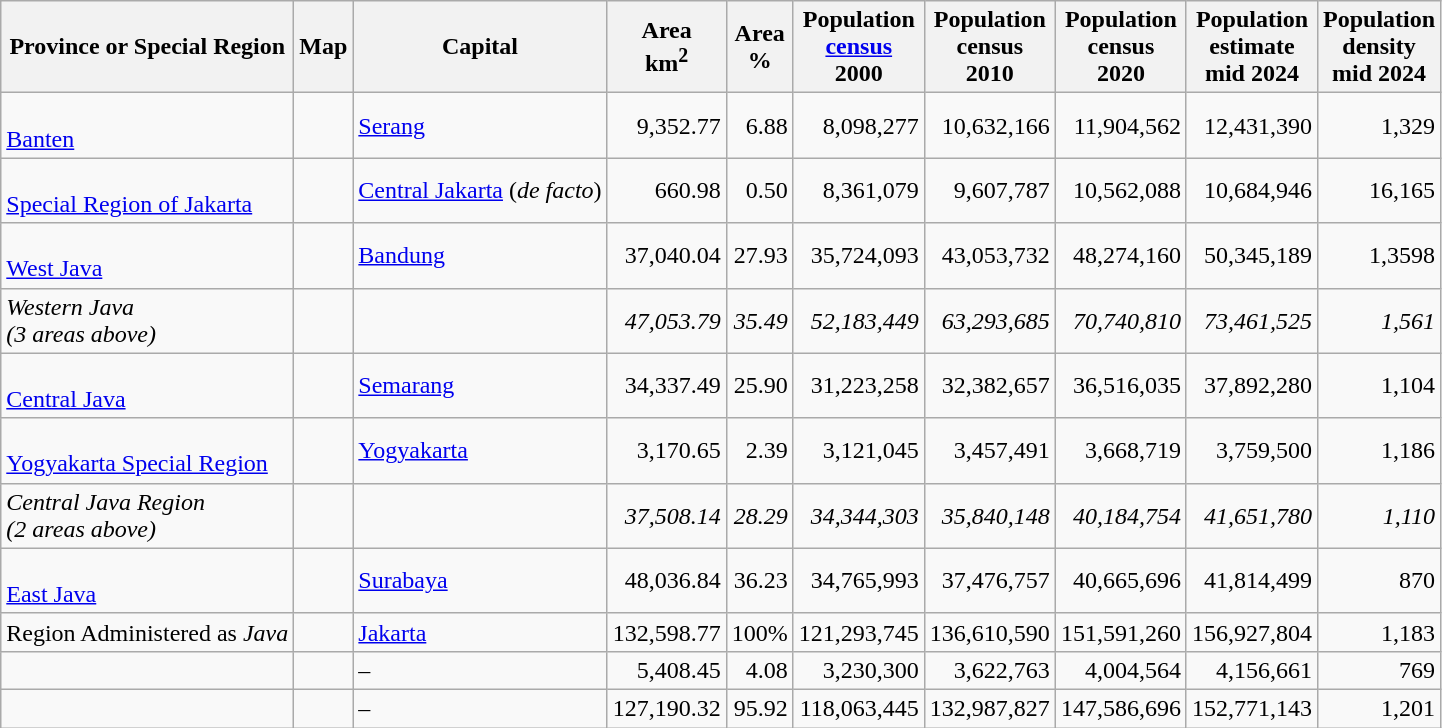<table class="wikitable sortable">
<tr>
<th>Province or Special Region</th>
<th>Map</th>
<th>Capital</th>
<th>Area<br>km<sup>2</sup></th>
<th>Area<br>%</th>
<th>Population<br><a href='#'>census</a><br>2000</th>
<th>Population<br>census<br>2010</th>
<th>Population<br>census<br>2020</th>
<th>Population<br>estimate<br>mid 2024</th>
<th>Population<br>density<br>mid 2024</th>
</tr>
<tr>
<td><br><a href='#'>Banten</a></td>
<td></td>
<td><a href='#'>Serang</a></td>
<td style="text-align:right;">9,352.77</td>
<td style="text-align:right;">6.88</td>
<td style="text-align:right;">8,098,277</td>
<td style="text-align:right;">10,632,166</td>
<td style="text-align:right;">11,904,562</td>
<td style="text-align:right;">12,431,390</td>
<td style="text-align:right;">1,329</td>
</tr>
<tr>
<td><br><a href='#'>Special Region of Jakarta</a></td>
<td></td>
<td><a href='#'>Central Jakarta</a> (<em>de facto</em>)</td>
<td style="text-align:right;">660.98</td>
<td style="text-align:right;">0.50</td>
<td style="text-align:right;">8,361,079</td>
<td style="text-align:right;">9,607,787</td>
<td style="text-align:right;">10,562,088</td>
<td style="text-align:right;">10,684,946</td>
<td style="text-align:right;">16,165</td>
</tr>
<tr>
<td><br><a href='#'>West Java</a></td>
<td></td>
<td><a href='#'>Bandung</a></td>
<td style="text-align:right;">37,040.04</td>
<td style="text-align:right;">27.93</td>
<td style="text-align:right;">35,724,093</td>
<td style="text-align:right;">43,053,732</td>
<td style="text-align:right;">48,274,160</td>
<td style="text-align:right;">50,345,189</td>
<td style="text-align:right;">1,3598</td>
</tr>
<tr>
<td><em>Western Java <br>(3 areas above)</em></td>
<td></td>
<td></td>
<td style="text-align:right;"><em>47,053.79</em></td>
<td style="text-align:right;"><em>35.49</em></td>
<td style="text-align:right;"><em>52,183,449</em></td>
<td style="text-align:right;"><em>63,293,685</em></td>
<td style="text-align:right;"><em>70,740,810</em></td>
<td style="text-align:right;"><em>73,461,525</em></td>
<td style="text-align:right;"><em>1,561</em></td>
</tr>
<tr>
<td><br><a href='#'>Central Java</a></td>
<td></td>
<td><a href='#'>Semarang</a></td>
<td style="text-align:right;">34,337.49</td>
<td style="text-align:right;">25.90</td>
<td style="text-align:right;">31,223,258</td>
<td style="text-align:right;">32,382,657</td>
<td style="text-align:right;">36,516,035</td>
<td style="text-align:right;">37,892,280</td>
<td style="text-align:right;">1,104</td>
</tr>
<tr>
<td><br><a href='#'>Yogyakarta Special Region</a></td>
<td></td>
<td><a href='#'>Yogyakarta</a></td>
<td style="text-align:right;">3,170.65</td>
<td style="text-align:right;">2.39</td>
<td style="text-align:right;">3,121,045</td>
<td style="text-align:right;">3,457,491</td>
<td style="text-align:right;">3,668,719</td>
<td style="text-align:right;">3,759,500</td>
<td style="text-align:right;">1,186</td>
</tr>
<tr>
<td><em>Central Java Region<br>(2 areas above)</em></td>
<td></td>
<td></td>
<td style="text-align:right;"><em>37,508.14</em></td>
<td style="text-align:right;"><em>28.29</em></td>
<td style="text-align:right;"><em>34,344,303</em></td>
<td style="text-align:right;"><em>35,840,148</em></td>
<td style="text-align:right;"><em>40,184,754</em></td>
<td style="text-align:right;"><em>41,651,780</em></td>
<td style="text-align:right;"><em>1,110</em></td>
</tr>
<tr>
<td><br><a href='#'>East Java</a></td>
<td></td>
<td><a href='#'>Surabaya</a></td>
<td style="text-align:right;">48,036.84</td>
<td style="text-align:right;">36.23</td>
<td style="text-align:right;">34,765,993</td>
<td style="text-align:right;">37,476,757</td>
<td style="text-align:right;">40,665,696</td>
<td style="text-align:right;">41,814,499</td>
<td style="text-align:right;">870</td>
</tr>
<tr>
<td>Region Administered as <em>Java</em></td>
<td></td>
<td><a href='#'>Jakarta</a></td>
<td style="text-align:right;">132,598.77</td>
<td style="text-align:right;">100%</td>
<td style="text-align:right;">121,293,745</td>
<td style="text-align:right;">136,610,590</td>
<td style="text-align:right;">151,591,260</td>
<td style="text-align:right;">156,927,804</td>
<td style="text-align:right;">1,183</td>
</tr>
<tr>
<td><br></td>
<td></td>
<td>–</td>
<td style="text-align:right;">5,408.45</td>
<td style="text-align:right;">4.08</td>
<td style="text-align:right;">3,230,300</td>
<td style="text-align:right;">3,622,763</td>
<td style="text-align:right;">4,004,564</td>
<td style="text-align:right;">4,156,661</td>
<td style="text-align:right;">769</td>
</tr>
<tr>
<td><br></td>
<td></td>
<td>–</td>
<td style="text-align:right;">127,190.32</td>
<td style="text-align:right;">95.92</td>
<td style="text-align:right;">118,063,445</td>
<td style="text-align:right;">132,987,827</td>
<td style="text-align:right;">147,586,696</td>
<td style="text-align:right;">152,771,143</td>
<td style="text-align:right;">1,201</td>
</tr>
</table>
